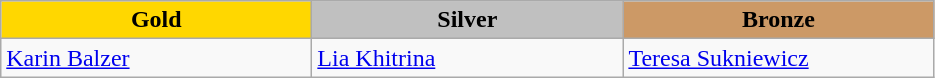<table class="wikitable" style="text-align:left">
<tr align="center">
<td width=200 bgcolor=gold><strong>Gold</strong></td>
<td width=200 bgcolor=silver><strong>Silver</strong></td>
<td width=200 bgcolor=CC9966><strong>Bronze</strong></td>
</tr>
<tr>
<td><a href='#'>Karin Balzer</a><br><em></em></td>
<td><a href='#'>Lia Khitrina</a><br><em></em></td>
<td><a href='#'>Teresa Sukniewicz</a><br><em></em></td>
</tr>
</table>
